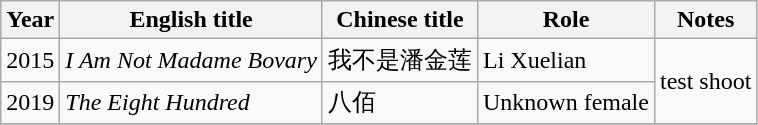<table class="wikitable sortable">
<tr>
<th>Year</th>
<th>English title</th>
<th>Chinese title</th>
<th>Role</th>
<th class="unsortable">Notes</th>
</tr>
<tr>
<td>2015</td>
<td><em>I Am Not Madame Bovary</em></td>
<td>我不是潘金莲</td>
<td>Li Xuelian</td>
<td rowspan="2">test shoot</td>
</tr>
<tr>
<td>2019</td>
<td><em>The Eight Hundred</em></td>
<td>八佰</td>
<td>Unknown female</td>
</tr>
<tr>
</tr>
</table>
